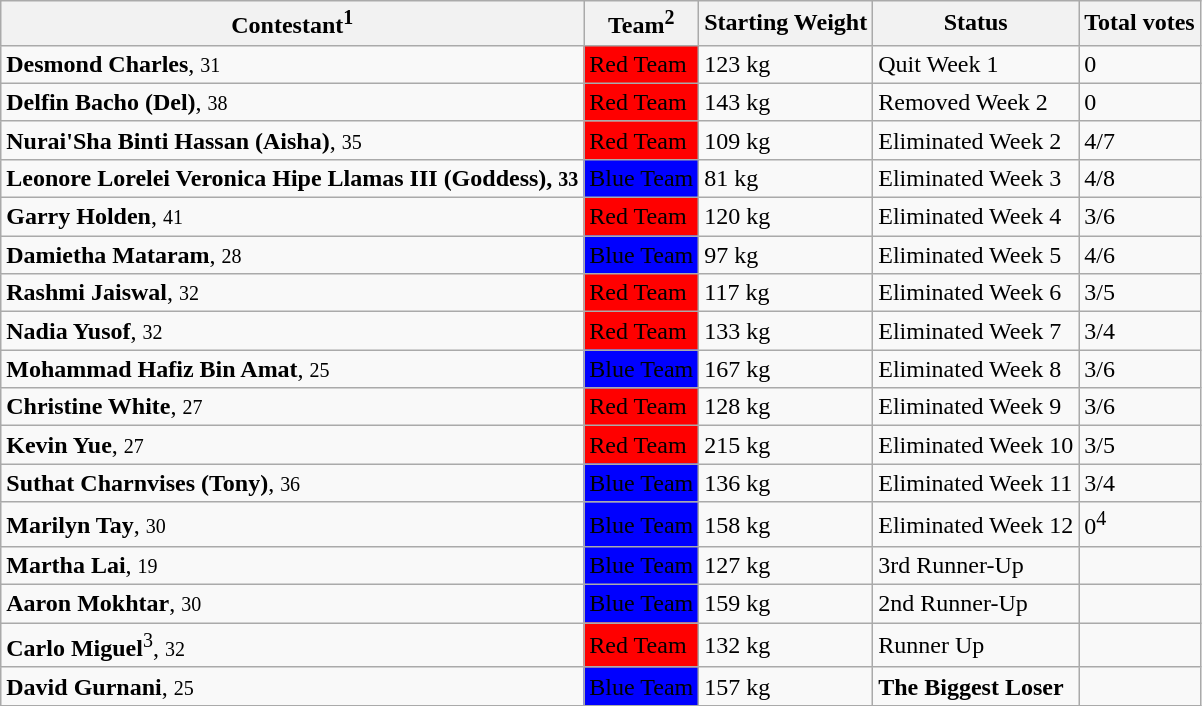<table class="wikitable sortable">
<tr>
<th>Contestant<sup>1</sup></th>
<th>Team<sup>2</sup></th>
<th>Starting Weight</th>
<th>Status</th>
<th>Total votes</th>
</tr>
<tr>
<td><strong>Desmond Charles</strong>, <small>31</small></td>
<td style="background:red;"><span>Red Team</span></td>
<td>123 kg</td>
<td>Quit Week 1</td>
<td>0</td>
</tr>
<tr>
<td><strong>Delfin Bacho (Del)</strong>, <small>38</small></td>
<td style="background:red;"><span>Red Team</span></td>
<td>143 kg</td>
<td>Removed Week 2</td>
<td>0</td>
</tr>
<tr>
<td><strong>Nurai'Sha Binti Hassan (Aisha)</strong>, <small>35</small></td>
<td style="background:red;"><span>Red Team</span></td>
<td>109 kg</td>
<td>Eliminated Week 2</td>
<td>4/7</td>
</tr>
<tr>
<td><strong>Leonore Lorelei Veronica Hipe Llamas III (Goddess), <small>33</small></strong></td>
<td style="background:blue;"><span>Blue Team</span></td>
<td>81 kg</td>
<td>Eliminated Week 3</td>
<td>4/8</td>
</tr>
<tr>
<td><strong>Garry Holden</strong>, <small>41</small></td>
<td style="background:red;"><span>Red Team</span></td>
<td>120 kg</td>
<td>Eliminated Week 4</td>
<td>3/6</td>
</tr>
<tr>
<td><strong>Damietha Mataram</strong>, <small>28</small></td>
<td style="background:blue;"><span>Blue Team</span></td>
<td>97 kg</td>
<td>Eliminated Week 5</td>
<td>4/6</td>
</tr>
<tr>
<td><strong>Rashmi Jaiswal</strong>, <small>32</small></td>
<td style="background:red;"><span>Red Team</span></td>
<td>117 kg</td>
<td>Eliminated Week 6</td>
<td>3/5</td>
</tr>
<tr>
<td><strong>Nadia Yusof</strong>, <small>32</small></td>
<td style="background:red;"><span>Red Team</span></td>
<td>133 kg</td>
<td>Eliminated Week 7</td>
<td>3/4</td>
</tr>
<tr>
<td><strong>Mohammad Hafiz Bin Amat</strong>, <small>25</small></td>
<td style="background:blue;"><span>Blue Team</span></td>
<td>167 kg</td>
<td>Eliminated Week 8</td>
<td>3/6</td>
</tr>
<tr>
<td><strong>Christine White</strong>, <small>27</small></td>
<td style="background:red;"><span>Red Team</span></td>
<td>128 kg</td>
<td>Eliminated Week 9</td>
<td>3/6</td>
</tr>
<tr>
<td><strong>Kevin Yue</strong>, <small>27</small></td>
<td style="background:red;"><span>Red Team</span></td>
<td>215 kg</td>
<td>Eliminated Week 10</td>
<td>3/5</td>
</tr>
<tr>
<td><strong>Suthat Charnvises (Tony)</strong>, <small>36</small></td>
<td style="background:blue;"><span>Blue Team</span></td>
<td>136 kg</td>
<td>Eliminated Week 11</td>
<td>3/4</td>
</tr>
<tr>
<td><strong>Marilyn Tay</strong>, <small>30</small></td>
<td style="background:blue;"><span>Blue Team</span></td>
<td>158 kg</td>
<td>Eliminated Week 12</td>
<td>0<sup>4</sup></td>
</tr>
<tr>
<td><strong>Martha Lai</strong>, <small>19</small></td>
<td style="background:blue;"><span>Blue Team</span></td>
<td>127 kg</td>
<td>3rd Runner-Up</td>
<td></td>
</tr>
<tr>
<td><strong>Aaron Mokhtar</strong>, <small>30</small></td>
<td style="background:blue;"><span>Blue Team</span></td>
<td>159 kg</td>
<td>2nd Runner-Up</td>
<td></td>
</tr>
<tr>
<td><strong>Carlo Miguel</strong><sup>3</sup>, <small>32</small></td>
<td style="background:red;"><span>Red Team</span></td>
<td>132 kg</td>
<td>Runner Up</td>
<td></td>
</tr>
<tr>
<td><strong>David Gurnani</strong>, <small>25</small></td>
<td style="background:blue;"><span>Blue Team</span></td>
<td>157 kg</td>
<td><strong>The Biggest Loser</strong></td>
<td></td>
</tr>
</table>
